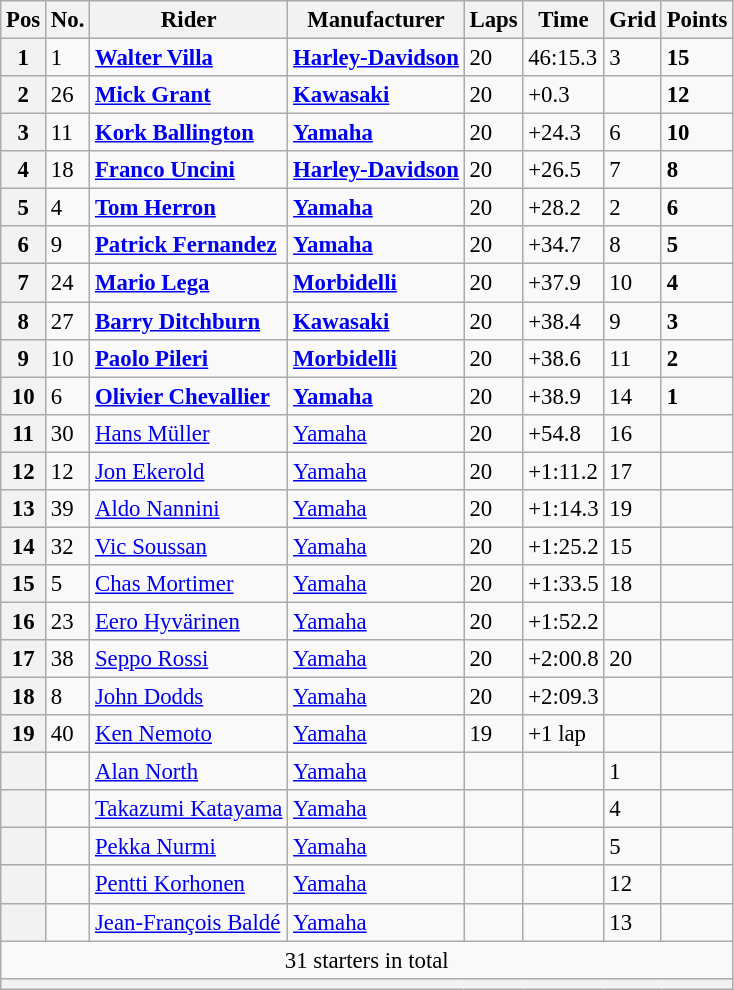<table class="wikitable" style="font-size: 95%;">
<tr>
<th>Pos</th>
<th>No.</th>
<th>Rider</th>
<th>Manufacturer</th>
<th>Laps</th>
<th>Time</th>
<th>Grid</th>
<th>Points</th>
</tr>
<tr>
<th>1</th>
<td>1</td>
<td> <strong><a href='#'>Walter Villa</a></strong></td>
<td><strong><a href='#'>Harley-Davidson</a></strong></td>
<td>20</td>
<td>46:15.3</td>
<td>3</td>
<td><strong>15</strong></td>
</tr>
<tr>
<th>2</th>
<td>26</td>
<td> <strong><a href='#'>Mick Grant</a></strong></td>
<td><strong><a href='#'>Kawasaki</a></strong></td>
<td>20</td>
<td>+0.3</td>
<td></td>
<td><strong>12</strong></td>
</tr>
<tr>
<th>3</th>
<td>11</td>
<td> <strong><a href='#'>Kork Ballington</a></strong></td>
<td><strong><a href='#'>Yamaha</a></strong></td>
<td>20</td>
<td>+24.3</td>
<td>6</td>
<td><strong>10</strong></td>
</tr>
<tr>
<th>4</th>
<td>18</td>
<td> <strong><a href='#'>Franco Uncini</a></strong></td>
<td><strong><a href='#'>Harley-Davidson</a></strong></td>
<td>20</td>
<td>+26.5</td>
<td>7</td>
<td><strong>8</strong></td>
</tr>
<tr>
<th>5</th>
<td>4</td>
<td> <strong><a href='#'>Tom Herron</a></strong></td>
<td><strong><a href='#'>Yamaha</a></strong></td>
<td>20</td>
<td>+28.2</td>
<td>2</td>
<td><strong>6</strong></td>
</tr>
<tr>
<th>6</th>
<td>9</td>
<td> <strong><a href='#'>Patrick Fernandez</a></strong></td>
<td><strong><a href='#'>Yamaha</a></strong></td>
<td>20</td>
<td>+34.7</td>
<td>8</td>
<td><strong>5</strong></td>
</tr>
<tr>
<th>7</th>
<td>24</td>
<td> <strong><a href='#'>Mario Lega</a></strong></td>
<td><strong><a href='#'>Morbidelli</a></strong></td>
<td>20</td>
<td>+37.9</td>
<td>10</td>
<td><strong>4</strong></td>
</tr>
<tr>
<th>8</th>
<td>27</td>
<td> <strong><a href='#'>Barry Ditchburn</a></strong></td>
<td><strong><a href='#'>Kawasaki</a></strong></td>
<td>20</td>
<td>+38.4</td>
<td>9</td>
<td><strong>3</strong></td>
</tr>
<tr>
<th>9</th>
<td>10</td>
<td> <strong><a href='#'>Paolo Pileri</a></strong></td>
<td><strong><a href='#'>Morbidelli</a></strong></td>
<td>20</td>
<td>+38.6</td>
<td>11</td>
<td><strong>2</strong></td>
</tr>
<tr>
<th>10</th>
<td>6</td>
<td> <strong><a href='#'>Olivier Chevallier</a></strong></td>
<td><strong><a href='#'>Yamaha</a></strong></td>
<td>20</td>
<td>+38.9</td>
<td>14</td>
<td><strong>1</strong></td>
</tr>
<tr>
<th>11</th>
<td>30</td>
<td> <a href='#'>Hans Müller</a></td>
<td><a href='#'>Yamaha</a></td>
<td>20</td>
<td>+54.8</td>
<td>16</td>
<td></td>
</tr>
<tr>
<th>12</th>
<td>12</td>
<td> <a href='#'>Jon Ekerold</a></td>
<td><a href='#'>Yamaha</a></td>
<td>20</td>
<td>+1:11.2</td>
<td>17</td>
<td></td>
</tr>
<tr>
<th>13</th>
<td>39</td>
<td> <a href='#'>Aldo Nannini</a></td>
<td><a href='#'>Yamaha</a></td>
<td>20</td>
<td>+1:14.3</td>
<td>19</td>
<td></td>
</tr>
<tr>
<th>14</th>
<td>32</td>
<td> <a href='#'>Vic Soussan</a></td>
<td><a href='#'>Yamaha</a></td>
<td>20</td>
<td>+1:25.2</td>
<td>15</td>
<td></td>
</tr>
<tr>
<th>15</th>
<td>5</td>
<td> <a href='#'>Chas Mortimer</a></td>
<td><a href='#'>Yamaha</a></td>
<td>20</td>
<td>+1:33.5</td>
<td>18</td>
<td></td>
</tr>
<tr>
<th>16</th>
<td>23</td>
<td> <a href='#'>Eero Hyvärinen</a></td>
<td><a href='#'>Yamaha</a></td>
<td>20</td>
<td>+1:52.2</td>
<td></td>
<td></td>
</tr>
<tr>
<th>17</th>
<td>38</td>
<td> <a href='#'>Seppo Rossi</a></td>
<td><a href='#'>Yamaha</a></td>
<td>20</td>
<td>+2:00.8</td>
<td>20</td>
<td></td>
</tr>
<tr>
<th>18</th>
<td>8</td>
<td> <a href='#'>John Dodds</a></td>
<td><a href='#'>Yamaha</a></td>
<td>20</td>
<td>+2:09.3</td>
<td></td>
<td></td>
</tr>
<tr>
<th>19</th>
<td>40</td>
<td> <a href='#'>Ken Nemoto</a></td>
<td><a href='#'>Yamaha</a></td>
<td>19</td>
<td>+1 lap</td>
<td></td>
<td></td>
</tr>
<tr>
<th></th>
<td></td>
<td> <a href='#'>Alan North</a></td>
<td><a href='#'>Yamaha</a></td>
<td></td>
<td></td>
<td>1</td>
<td></td>
</tr>
<tr>
<th></th>
<td></td>
<td> <a href='#'>Takazumi Katayama</a></td>
<td><a href='#'>Yamaha</a></td>
<td></td>
<td></td>
<td>4</td>
<td></td>
</tr>
<tr>
<th></th>
<td></td>
<td> <a href='#'>Pekka Nurmi</a></td>
<td><a href='#'>Yamaha</a></td>
<td></td>
<td></td>
<td>5</td>
<td></td>
</tr>
<tr>
<th></th>
<td></td>
<td> <a href='#'>Pentti Korhonen</a></td>
<td><a href='#'>Yamaha</a></td>
<td></td>
<td></td>
<td>12</td>
<td></td>
</tr>
<tr>
<th></th>
<td></td>
<td> <a href='#'>Jean-François Baldé</a></td>
<td><a href='#'>Yamaha</a></td>
<td></td>
<td></td>
<td>13</td>
<td></td>
</tr>
<tr>
<td colspan=8 align=center>31 starters in total</td>
</tr>
<tr>
<th colspan=8></th>
</tr>
</table>
